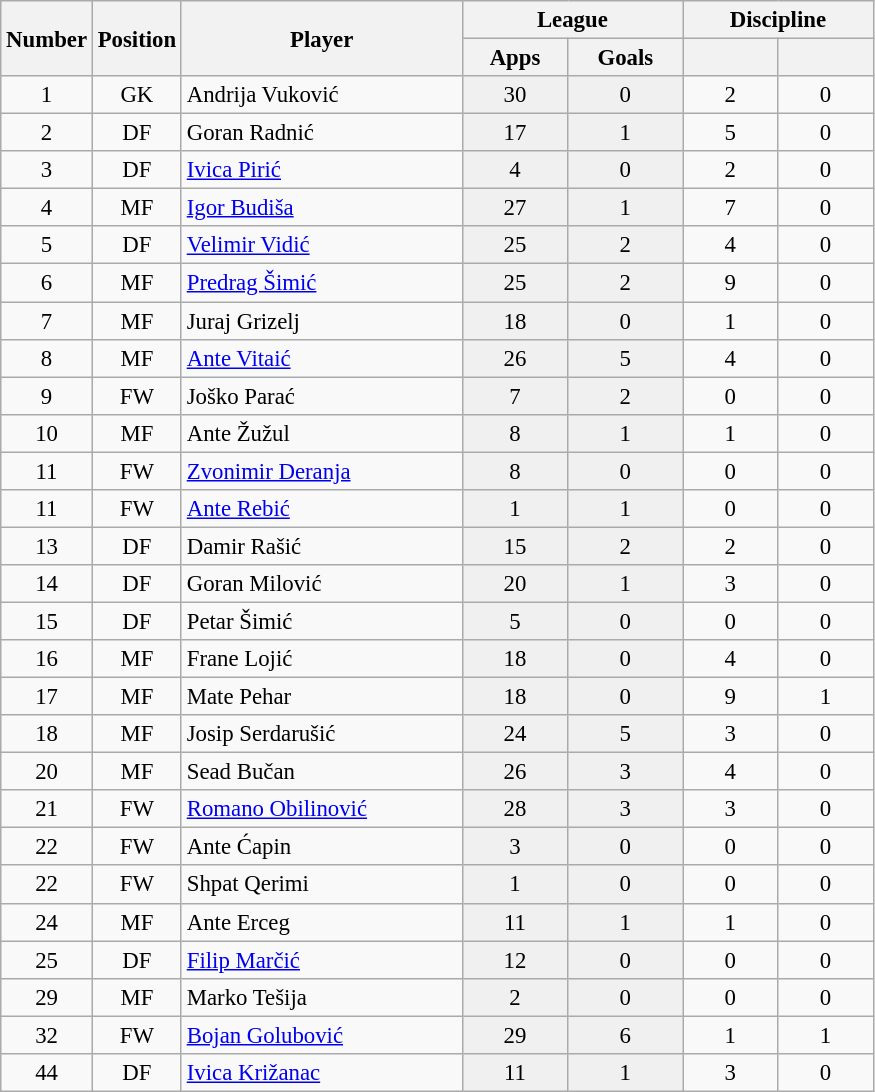<table class="wikitable" style="font-size: 95%; text-align: center;">
<tr>
<th width=40 rowspan="2"  align="center">Number</th>
<th width=40 rowspan="2"  align="center">Position</th>
<th width=180 rowspan="2"  align="center">Player</th>
<th width=140 colspan="2" align="center">League</th>
<th width=120 colspan="2" align="center">Discipline</th>
</tr>
<tr>
<th>Apps</th>
<th>Goals</th>
<th></th>
<th></th>
</tr>
<tr>
<td>1</td>
<td>GK</td>
<td style="text-align:left;"> Andrija Vuković</td>
<td style="background: #F0F0F0">30</td>
<td style="background: #F0F0F0">0</td>
<td>2</td>
<td>0</td>
</tr>
<tr>
<td>2</td>
<td>DF</td>
<td style="text-align:left;"> Goran Radnić</td>
<td style="background: #F0F0F0">17</td>
<td style="background: #F0F0F0">1</td>
<td>5</td>
<td>0</td>
</tr>
<tr>
<td>3</td>
<td>DF</td>
<td style="text-align:left;"> <a href='#'>Ivica Pirić</a></td>
<td style="background: #F0F0F0">4</td>
<td style="background: #F0F0F0">0</td>
<td>2</td>
<td>0</td>
</tr>
<tr>
<td>4</td>
<td>MF</td>
<td style="text-align:left;"> <a href='#'>Igor Budiša</a></td>
<td style="background: #F0F0F0">27</td>
<td style="background: #F0F0F0">1</td>
<td>7</td>
<td>0</td>
</tr>
<tr>
<td>5</td>
<td>DF</td>
<td style="text-align:left;"> <a href='#'>Velimir Vidić</a></td>
<td style="background: #F0F0F0">25</td>
<td style="background: #F0F0F0">2</td>
<td>4</td>
<td>0</td>
</tr>
<tr>
<td>6</td>
<td>MF</td>
<td style="text-align:left;"> <a href='#'>Predrag Šimić</a></td>
<td style="background: #F0F0F0">25</td>
<td style="background: #F0F0F0">2</td>
<td>9</td>
<td>0</td>
</tr>
<tr>
<td>7</td>
<td>MF</td>
<td style="text-align:left;"> Juraj Grizelj</td>
<td style="background: #F0F0F0">18</td>
<td style="background: #F0F0F0">0</td>
<td>1</td>
<td>0</td>
</tr>
<tr>
<td>8</td>
<td>MF</td>
<td style="text-align:left;"> <a href='#'>Ante Vitaić</a></td>
<td style="background: #F0F0F0">26</td>
<td style="background: #F0F0F0">5</td>
<td>4</td>
<td>0</td>
</tr>
<tr>
<td>9</td>
<td>FW</td>
<td style="text-align:left;"> Joško Parać</td>
<td style="background: #F0F0F0">7</td>
<td style="background: #F0F0F0">2</td>
<td>0</td>
<td>0</td>
</tr>
<tr>
<td>10</td>
<td>MF</td>
<td style="text-align:left;"> Ante Žužul</td>
<td style="background: #F0F0F0">8</td>
<td style="background: #F0F0F0">1</td>
<td>1</td>
<td>0</td>
</tr>
<tr>
<td>11</td>
<td>FW</td>
<td style="text-align:left;"> <a href='#'>Zvonimir Deranja</a></td>
<td style="background: #F0F0F0">8</td>
<td style="background: #F0F0F0">0</td>
<td>0</td>
<td>0</td>
</tr>
<tr>
<td>11</td>
<td>FW</td>
<td style="text-align:left;"> <a href='#'>Ante Rebić</a></td>
<td style="background: #F0F0F0">1</td>
<td style="background: #F0F0F0">1</td>
<td>0</td>
<td>0</td>
</tr>
<tr>
<td>13</td>
<td>DF</td>
<td style="text-align:left;"> Damir Rašić</td>
<td style="background: #F0F0F0">15</td>
<td style="background: #F0F0F0">2</td>
<td>2</td>
<td>0</td>
</tr>
<tr>
<td>14</td>
<td>DF</td>
<td style="text-align:left;"> Goran Milović</td>
<td style="background: #F0F0F0">20</td>
<td style="background: #F0F0F0">1</td>
<td>3</td>
<td>0</td>
</tr>
<tr>
<td>15</td>
<td>DF</td>
<td style="text-align:left;"> Petar Šimić</td>
<td style="background: #F0F0F0">5</td>
<td style="background: #F0F0F0">0</td>
<td>0</td>
<td>0</td>
</tr>
<tr>
<td>16</td>
<td>MF</td>
<td style="text-align:left;"> Frane Lojić</td>
<td style="background: #F0F0F0">18</td>
<td style="background: #F0F0F0">0</td>
<td>4</td>
<td>0</td>
</tr>
<tr>
<td>17</td>
<td>MF</td>
<td style="text-align:left;"> Mate Pehar</td>
<td style="background: #F0F0F0">18</td>
<td style="background: #F0F0F0">0</td>
<td>9</td>
<td>1</td>
</tr>
<tr>
<td>18</td>
<td>MF</td>
<td style="text-align:left;"> Josip Serdarušić</td>
<td style="background: #F0F0F0">24</td>
<td style="background: #F0F0F0">5</td>
<td>3</td>
<td>0</td>
</tr>
<tr>
<td>20</td>
<td>MF</td>
<td style="text-align:left;"> Sead Bučan</td>
<td style="background: #F0F0F0">26</td>
<td style="background: #F0F0F0">3</td>
<td>4</td>
<td>0</td>
</tr>
<tr>
<td>21</td>
<td>FW</td>
<td style="text-align:left;"> <a href='#'>Romano Obilinović</a></td>
<td style="background: #F0F0F0">28</td>
<td style="background: #F0F0F0">3</td>
<td>3</td>
<td>0</td>
</tr>
<tr>
<td>22</td>
<td>FW</td>
<td style="text-align:left;"> Ante Ćapin</td>
<td style="background: #F0F0F0">3</td>
<td style="background: #F0F0F0">0</td>
<td>0</td>
<td>0</td>
</tr>
<tr>
<td>22</td>
<td>FW</td>
<td style="text-align:left;"> Shpat Qerimi</td>
<td style="background: #F0F0F0">1</td>
<td style="background: #F0F0F0">0</td>
<td>0</td>
<td>0</td>
</tr>
<tr>
<td>24</td>
<td>MF</td>
<td style="text-align:left;"> Ante Erceg</td>
<td style="background: #F0F0F0">11</td>
<td style="background: #F0F0F0">1</td>
<td>1</td>
<td>0</td>
</tr>
<tr>
<td>25</td>
<td>DF</td>
<td style="text-align:left;"> <a href='#'>Filip Marčić</a></td>
<td style="background: #F0F0F0">12</td>
<td style="background: #F0F0F0">0</td>
<td>0</td>
<td>0</td>
</tr>
<tr>
<td>29</td>
<td>MF</td>
<td style="text-align:left;"> Marko Tešija</td>
<td style="background: #F0F0F0">2</td>
<td style="background: #F0F0F0">0</td>
<td>0</td>
<td>0</td>
</tr>
<tr>
<td>32</td>
<td>FW</td>
<td style="text-align:left;"> <a href='#'>Bojan Golubović</a></td>
<td style="background: #F0F0F0">29</td>
<td style="background: #F0F0F0">6</td>
<td>1</td>
<td>1</td>
</tr>
<tr>
<td>44</td>
<td>DF</td>
<td style="text-align:left;"> <a href='#'>Ivica Križanac</a></td>
<td style="background: #F0F0F0">11</td>
<td style="background: #F0F0F0">1</td>
<td>3</td>
<td>0</td>
</tr>
</table>
